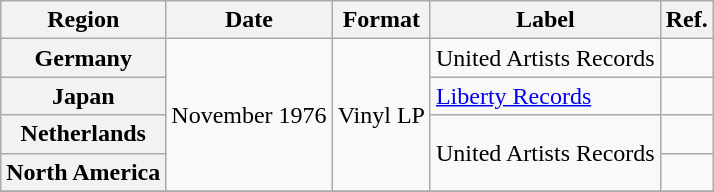<table class="wikitable plainrowheaders">
<tr>
<th scope="col">Region</th>
<th scope="col">Date</th>
<th scope="col">Format</th>
<th scope="col">Label</th>
<th scope="col">Ref.</th>
</tr>
<tr>
<th scope="row">Germany</th>
<td rowspan="4">November 1976</td>
<td rowspan="4">Vinyl LP</td>
<td>United Artists Records</td>
<td></td>
</tr>
<tr>
<th scope="row">Japan</th>
<td><a href='#'>Liberty Records</a></td>
<td></td>
</tr>
<tr>
<th scope="row">Netherlands</th>
<td rowspan="2">United Artists Records</td>
<td></td>
</tr>
<tr>
<th scope="row">North America</th>
<td></td>
</tr>
<tr>
</tr>
</table>
